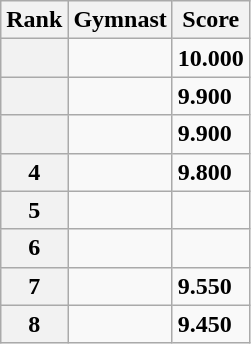<table class="wikitable sortable">
<tr>
<th scope="col">Rank</th>
<th scope="col">Gymnast</th>
<th scope="col">Score</th>
</tr>
<tr>
<th scope="row"></th>
<td></td>
<td><strong>10.000</strong></td>
</tr>
<tr>
<th scope="row"></th>
<td></td>
<td><strong>9.900</strong></td>
</tr>
<tr>
<th scope="row"></th>
<td></td>
<td><strong>9.900</strong></td>
</tr>
<tr>
<th scope="row">4</th>
<td></td>
<td><strong>9.800</strong></td>
</tr>
<tr>
<th scope="row">5</th>
<td></td>
<td></td>
</tr>
<tr>
<th scope="row">6</th>
<td></td>
<td></td>
</tr>
<tr>
<th scope="row">7</th>
<td></td>
<td><strong>9.550</strong></td>
</tr>
<tr>
<th scope="row">8</th>
<td></td>
<td><strong>9.450</strong></td>
</tr>
</table>
